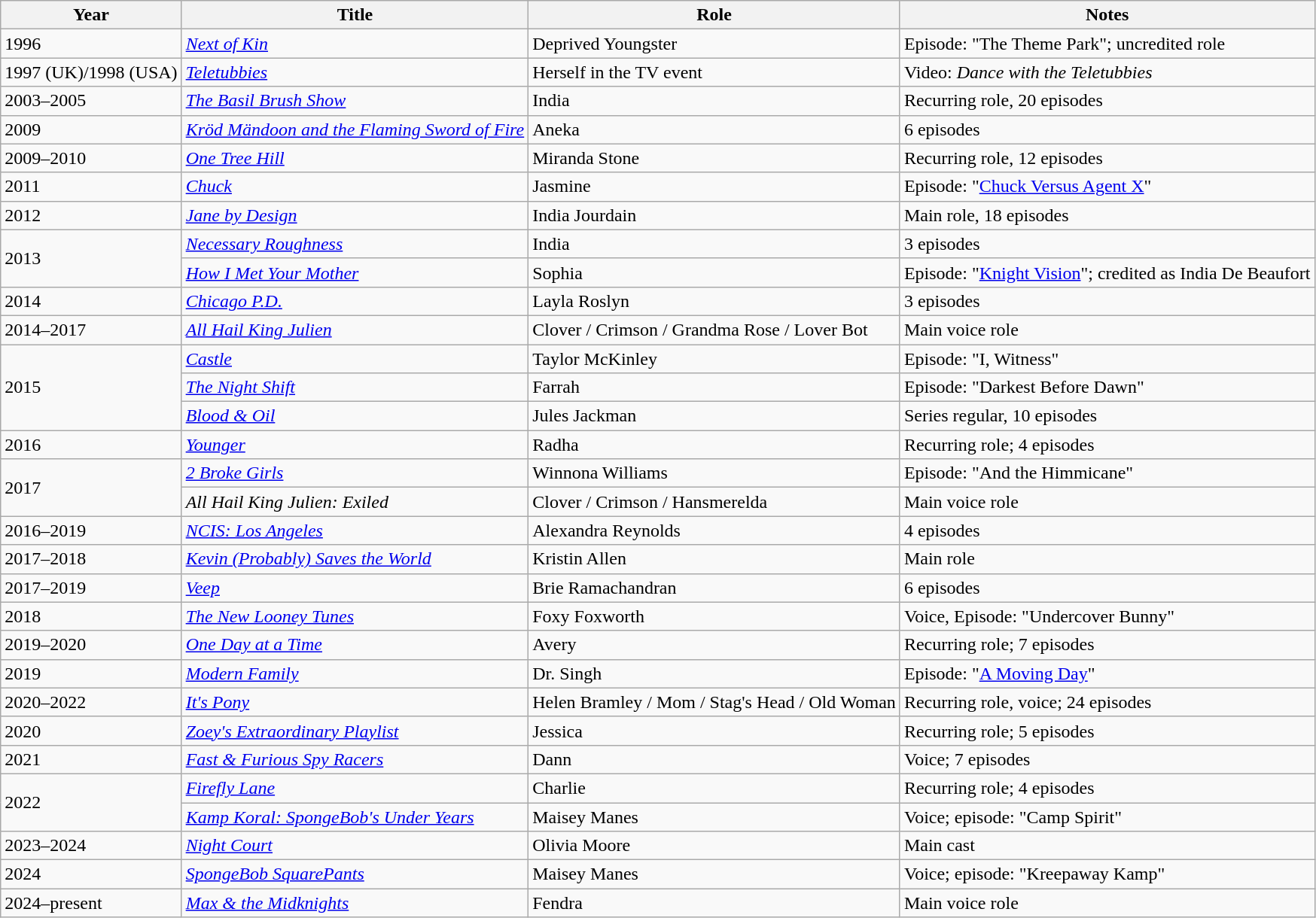<table class="wikitable sortable">
<tr>
<th>Year</th>
<th>Title</th>
<th>Role</th>
<th class="unsortable">Notes</th>
</tr>
<tr>
<td>1996</td>
<td><em><a href='#'>Next of Kin</a></em></td>
<td>Deprived Youngster</td>
<td>Episode: "The Theme Park"; uncredited role</td>
</tr>
<tr>
<td>1997 (UK)/1998 (USA)</td>
<td><em><a href='#'>Teletubbies</a></em></td>
<td>Herself in the TV event</td>
<td>Video: <em>Dance with the Teletubbies</em></td>
</tr>
<tr>
<td>2003–2005</td>
<td><em><a href='#'>The Basil Brush Show</a></em></td>
<td>India</td>
<td>Recurring role, 20 episodes</td>
</tr>
<tr>
<td>2009</td>
<td><em><a href='#'>Kröd Mändoon and the Flaming Sword of Fire</a></em></td>
<td>Aneka</td>
<td>6 episodes</td>
</tr>
<tr>
<td>2009–2010</td>
<td><em><a href='#'>One Tree Hill</a></em></td>
<td>Miranda Stone</td>
<td>Recurring role, 12 episodes</td>
</tr>
<tr>
<td>2011</td>
<td><em><a href='#'>Chuck</a></em></td>
<td>Jasmine</td>
<td>Episode: "<a href='#'>Chuck Versus Agent X</a>"</td>
</tr>
<tr>
<td>2012</td>
<td><em><a href='#'>Jane by Design</a></em></td>
<td>India Jourdain</td>
<td>Main role, 18 episodes</td>
</tr>
<tr>
<td rowspan=2>2013</td>
<td><em><a href='#'>Necessary Roughness</a></em></td>
<td>India</td>
<td>3 episodes</td>
</tr>
<tr>
<td><em><a href='#'>How I Met Your Mother</a></em></td>
<td>Sophia</td>
<td>Episode: "<a href='#'>Knight Vision</a>"; credited as India De Beaufort</td>
</tr>
<tr>
<td>2014</td>
<td><em><a href='#'>Chicago P.D.</a></em></td>
<td>Layla Roslyn</td>
<td>3 episodes</td>
</tr>
<tr>
<td>2014–2017</td>
<td><em><a href='#'>All Hail King Julien</a></em></td>
<td>Clover / Crimson / Grandma Rose / Lover Bot</td>
<td>Main voice role</td>
</tr>
<tr>
<td rowspan=3>2015</td>
<td><em><a href='#'>Castle</a></em></td>
<td>Taylor McKinley</td>
<td>Episode: "I, Witness"</td>
</tr>
<tr>
<td><em><a href='#'>The Night Shift</a></em></td>
<td>Farrah</td>
<td>Episode: "Darkest Before Dawn"</td>
</tr>
<tr>
<td><em><a href='#'>Blood & Oil</a></em></td>
<td>Jules Jackman</td>
<td>Series regular, 10 episodes</td>
</tr>
<tr>
<td>2016</td>
<td><em><a href='#'>Younger</a></em></td>
<td>Radha</td>
<td>Recurring role; 4 episodes</td>
</tr>
<tr>
<td rowspan="2">2017</td>
<td><em><a href='#'>2 Broke Girls</a></em></td>
<td>Winnona Williams</td>
<td>Episode: "And the Himmicane"</td>
</tr>
<tr>
<td><em>All Hail King Julien: Exiled</em></td>
<td>Clover / Crimson / Hansmerelda</td>
<td>Main voice role</td>
</tr>
<tr>
<td>2016–2019</td>
<td><em><a href='#'>NCIS: Los Angeles</a></em></td>
<td>Alexandra Reynolds</td>
<td>4 episodes</td>
</tr>
<tr>
<td>2017–2018</td>
<td><em><a href='#'>Kevin (Probably) Saves the World</a></em></td>
<td>Kristin Allen</td>
<td>Main role</td>
</tr>
<tr>
<td>2017–2019</td>
<td><em><a href='#'>Veep</a></em></td>
<td>Brie Ramachandran</td>
<td>6 episodes</td>
</tr>
<tr>
<td>2018</td>
<td><em><a href='#'>The New Looney Tunes</a></em></td>
<td>Foxy Foxworth</td>
<td>Voice, Episode: "Undercover Bunny"</td>
</tr>
<tr>
<td>2019–2020</td>
<td><em><a href='#'>One Day at a Time</a></em></td>
<td>Avery</td>
<td>Recurring role; 7 episodes</td>
</tr>
<tr>
<td>2019</td>
<td><em><a href='#'>Modern Family</a></em></td>
<td>Dr. Singh</td>
<td>Episode: "<a href='#'>A Moving Day</a>"</td>
</tr>
<tr>
<td>2020–2022</td>
<td><em><a href='#'>It's Pony</a></em></td>
<td>Helen Bramley / Mom / Stag's Head / Old Woman</td>
<td>Recurring role, voice; 24 episodes</td>
</tr>
<tr>
<td>2020</td>
<td><em><a href='#'>Zoey's Extraordinary Playlist</a></em></td>
<td>Jessica</td>
<td>Recurring role; 5 episodes</td>
</tr>
<tr>
<td>2021</td>
<td><em><a href='#'>Fast & Furious Spy Racers</a></em></td>
<td>Dann</td>
<td>Voice; 7 episodes</td>
</tr>
<tr>
<td rowspan=2>2022</td>
<td><em><a href='#'>Firefly Lane</a></em></td>
<td>Charlie</td>
<td>Recurring role; 4 episodes</td>
</tr>
<tr>
<td><em><a href='#'>Kamp Koral: SpongeBob's Under Years</a></em></td>
<td>Maisey Manes</td>
<td>Voice; episode: "Camp Spirit"</td>
</tr>
<tr>
<td>2023–2024</td>
<td><em><a href='#'>Night Court</a></em></td>
<td>Olivia Moore</td>
<td>Main cast</td>
</tr>
<tr>
<td>2024</td>
<td><em><a href='#'>SpongeBob SquarePants</a></em></td>
<td>Maisey Manes</td>
<td>Voice; episode: "Kreepaway Kamp"</td>
</tr>
<tr>
<td>2024–present</td>
<td><em><a href='#'>Max & the Midknights</a></em></td>
<td>Fendra</td>
<td>Main voice role</td>
</tr>
</table>
